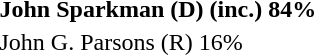<table>
<tr>
<td><strong>John Sparkman (D) (inc.) 84%</strong></td>
</tr>
<tr>
<td>John G. Parsons (R) 16%</td>
</tr>
</table>
